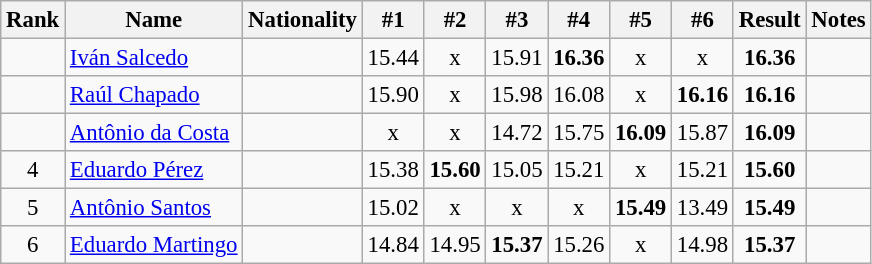<table class="wikitable sortable" style="text-align:center;font-size:95%">
<tr>
<th>Rank</th>
<th>Name</th>
<th>Nationality</th>
<th>#1</th>
<th>#2</th>
<th>#3</th>
<th>#4</th>
<th>#5</th>
<th>#6</th>
<th>Result</th>
<th>Notes</th>
</tr>
<tr>
<td></td>
<td align=left><a href='#'>Iván Salcedo</a></td>
<td align=left></td>
<td>15.44</td>
<td>x</td>
<td>15.91</td>
<td><strong>16.36</strong></td>
<td>x</td>
<td>x</td>
<td><strong>16.36</strong></td>
<td></td>
</tr>
<tr>
<td></td>
<td align=left><a href='#'>Raúl Chapado</a></td>
<td align=left></td>
<td>15.90</td>
<td>x</td>
<td>15.98</td>
<td>16.08</td>
<td>x</td>
<td><strong>16.16</strong></td>
<td><strong>16.16</strong></td>
<td></td>
</tr>
<tr>
<td></td>
<td align=left><a href='#'>Antônio da Costa</a></td>
<td align=left></td>
<td>x</td>
<td>x</td>
<td>14.72</td>
<td>15.75</td>
<td><strong>16.09</strong></td>
<td>15.87</td>
<td><strong>16.09</strong></td>
<td></td>
</tr>
<tr>
<td>4</td>
<td align=left><a href='#'>Eduardo Pérez</a></td>
<td align=left></td>
<td>15.38</td>
<td><strong>15.60</strong></td>
<td>15.05</td>
<td>15.21</td>
<td>x</td>
<td>15.21</td>
<td><strong>15.60</strong></td>
<td></td>
</tr>
<tr>
<td>5</td>
<td align=left><a href='#'>Antônio Santos</a></td>
<td align=left></td>
<td>15.02</td>
<td>x</td>
<td>x</td>
<td>x</td>
<td><strong>15.49</strong></td>
<td>13.49</td>
<td><strong>15.49</strong></td>
<td></td>
</tr>
<tr>
<td>6</td>
<td align=left><a href='#'>Eduardo Martingo</a></td>
<td align=left></td>
<td>14.84</td>
<td>14.95</td>
<td><strong>15.37</strong></td>
<td>15.26</td>
<td>x</td>
<td>14.98</td>
<td><strong>15.37</strong></td>
<td></td>
</tr>
</table>
